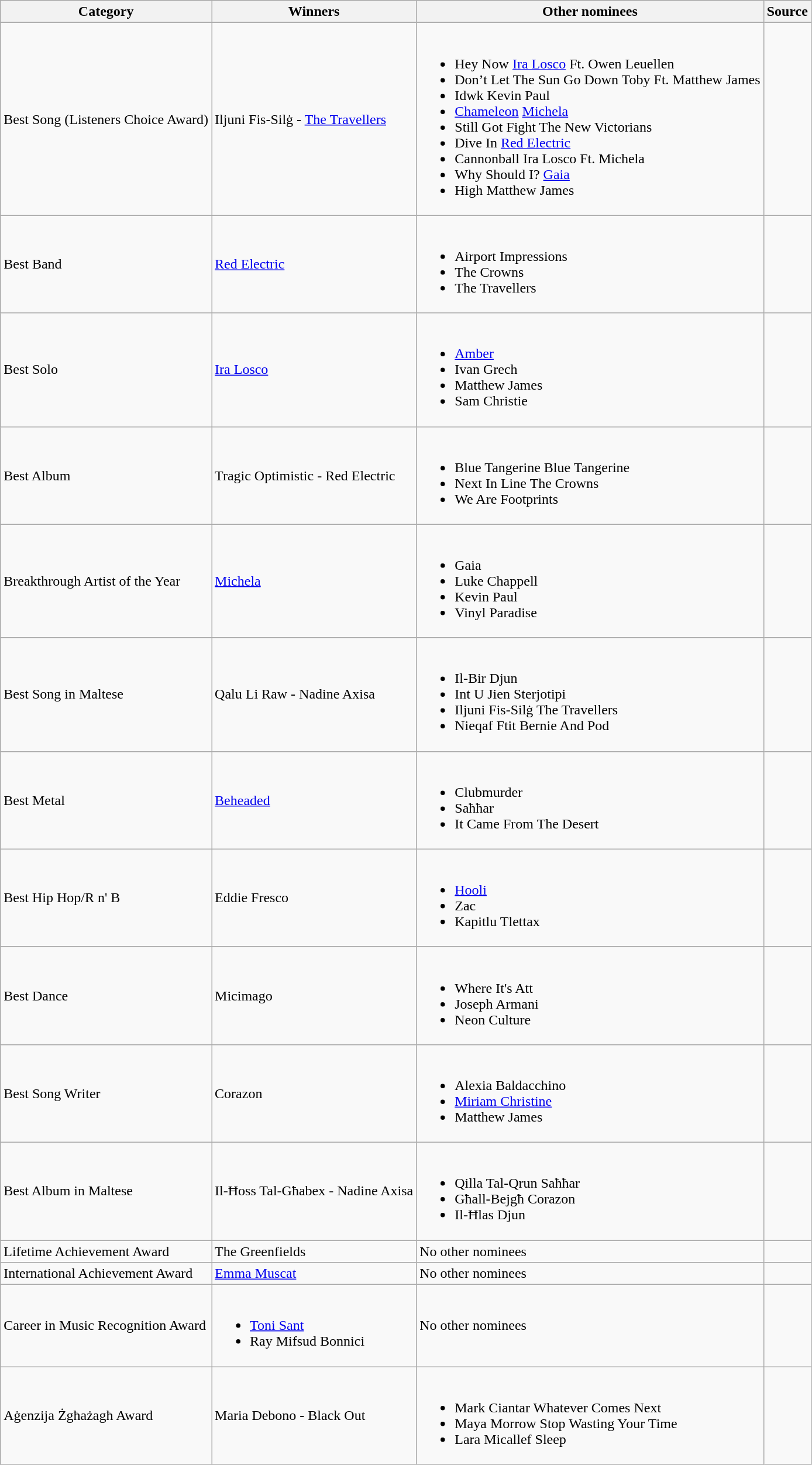<table class="wikitable">
<tr>
<th>Category</th>
<th>Winners</th>
<th>Other nominees</th>
<th>Source</th>
</tr>
<tr>
<td>Best Song (Listeners Choice Award)</td>
<td>Iljuni Fis-Silġ - <a href='#'>The Travellers</a></td>
<td><br><ul><li>Hey Now  <a href='#'>Ira Losco</a> Ft. Owen Leuellen</li><li>Don’t Let The Sun Go Down  Toby Ft. Matthew James</li><li>Idwk  Kevin Paul</li><li><a href='#'>Chameleon</a>  <a href='#'>Michela</a></li><li>Still Got Fight  The New Victorians</li><li>Dive In  <a href='#'>Red Electric</a></li><li>Cannonball  Ira Losco Ft. Michela</li><li>Why Should I?  <a href='#'>Gaia</a></li><li>High  Matthew James</li></ul></td>
<td></td>
</tr>
<tr>
<td>Best Band</td>
<td><a href='#'>Red Electric</a></td>
<td><br><ul><li>Airport Impressions</li><li>The Crowns</li><li>The Travellers</li></ul></td>
<td></td>
</tr>
<tr>
<td>Best Solo</td>
<td><a href='#'>Ira Losco</a></td>
<td><br><ul><li><a href='#'>Amber</a></li><li>Ivan Grech</li><li>Matthew James</li><li>Sam Christie</li></ul></td>
<td></td>
</tr>
<tr>
<td>Best Album</td>
<td>Tragic Optimistic - Red Electric</td>
<td><br><ul><li>Blue Tangerine  Blue Tangerine</li><li>Next In Line  The Crowns</li><li>We Are  Footprints</li></ul></td>
<td></td>
</tr>
<tr>
<td>Breakthrough Artist of the Year</td>
<td><a href='#'>Michela</a></td>
<td><br><ul><li>Gaia</li><li>Luke Chappell</li><li>Kevin Paul</li><li>Vinyl Paradise</li></ul></td>
<td></td>
</tr>
<tr>
<td>Best Song in Maltese</td>
<td>Qalu Li Raw - Nadine Axisa</td>
<td><br><ul><li>Il-Bir  Djun</li><li>Int U Jien  Sterjotipi</li><li>Iljuni Fis-Silġ  The Travellers</li><li>Nieqaf Ftit  Bernie And Pod</li></ul></td>
<td></td>
</tr>
<tr>
<td>Best Metal</td>
<td><a href='#'>Beheaded</a></td>
<td><br><ul><li>Clubmurder</li><li>Saħħar</li><li>It Came From The Desert</li></ul></td>
<td></td>
</tr>
<tr>
<td>Best Hip Hop/R n' B</td>
<td>Eddie Fresco</td>
<td><br><ul><li><a href='#'>Hooli</a></li><li>Zac</li><li>Kapitlu Tlettax</li></ul></td>
<td></td>
</tr>
<tr>
<td>Best Dance</td>
<td>Micimago</td>
<td><br><ul><li>Where It's Att</li><li>Joseph Armani</li><li>Neon Culture</li></ul></td>
<td></td>
</tr>
<tr>
<td>Best Song Writer</td>
<td>Corazon</td>
<td><br><ul><li>Alexia Baldacchino</li><li><a href='#'>Miriam Christine</a></li><li>Matthew James</li></ul></td>
<td></td>
</tr>
<tr>
<td>Best Album in Maltese</td>
<td>Il-Ħoss Tal-Għabex - Nadine Axisa</td>
<td><br><ul><li>Qilla Tal-Qrun  Saħħar</li><li>Għall-Bejgħ  Corazon</li><li>Il-Ħlas  Djun</li></ul></td>
<td></td>
</tr>
<tr>
<td>Lifetime Achievement Award</td>
<td>The Greenfields</td>
<td>No other nominees</td>
<td></td>
</tr>
<tr>
<td>International Achievement Award</td>
<td><a href='#'>Emma Muscat</a></td>
<td>No other nominees</td>
<td></td>
</tr>
<tr>
<td>Career in Music Recognition Award</td>
<td><br><ul><li><a href='#'>Toni Sant</a></li><li>Ray Mifsud Bonnici</li></ul></td>
<td>No other nominees</td>
<td></td>
</tr>
<tr>
<td>Aġenzija Żgħażagħ Award</td>
<td>Maria Debono - Black Out</td>
<td><br><ul><li>Mark Ciantar  Whatever Comes Next</li><li>Maya Morrow  Stop Wasting Your Time</li><li>Lara Micallef  Sleep</li></ul></td>
<td></td>
</tr>
</table>
